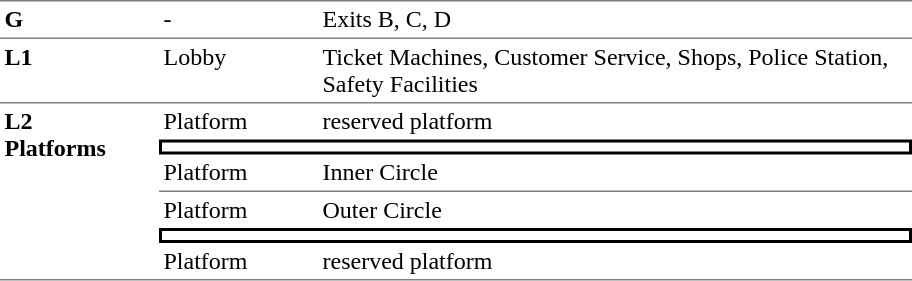<table table border=0 cellspacing=0 cellpadding=3>
<tr>
<td style="border-top:solid 1px gray;" width=50 valign=top><strong>G</strong></td>
<td style="border-top:solid 1px gray;" width=100 valign=top>-</td>
<td style="border-top:solid 1px gray;" width=390 valign=top>Exits B, C, D</td>
</tr>
<tr>
<td style="border-bottom:solid 1px gray; border-top:solid 1px gray;" valign=top width=100><strong>L1</strong></td>
<td style="border-bottom:solid 1px gray; border-top:solid 1px gray;" valign=top width=100>Lobby</td>
<td style="border-bottom:solid 1px gray; border-top:solid 1px gray;" valign=top width=390>Ticket Machines, Customer Service, Shops, Police Station, Safety Facilities</td>
</tr>
<tr>
<td rowspan=3 valign=top><strong>L2<br>Platforms</strong></td>
<td>Platform </td>
<td> reserved platform</td>
</tr>
<tr>
<td style="border-right:solid 2px black;border-left:solid 2px black;border-top:solid 2px black;border-bottom:solid 2px black;text-align:center;" colspan=2></td>
</tr>
<tr>
<td style="border-bottom:solid 1px gray;">Platform </td>
<td style="border-bottom:solid 1px gray;">  Inner Circle </td>
</tr>
<tr>
<td rowspan=3 valign=top style="border-bottom:solid 1px gray;"></td>
<td>Platform </td>
<td> Outer Circle  </td>
</tr>
<tr>
<td style="border-right:solid 2px black;border-left:solid 2px black;border-top:solid 2px black;border-bottom:solid 2px black;text-align:center;" colspan=2></td>
</tr>
<tr>
<td style="border-bottom:solid 1px gray;">Platform </td>
<td style="border-bottom:solid 1px gray;"> reserved platform</td>
</tr>
</table>
